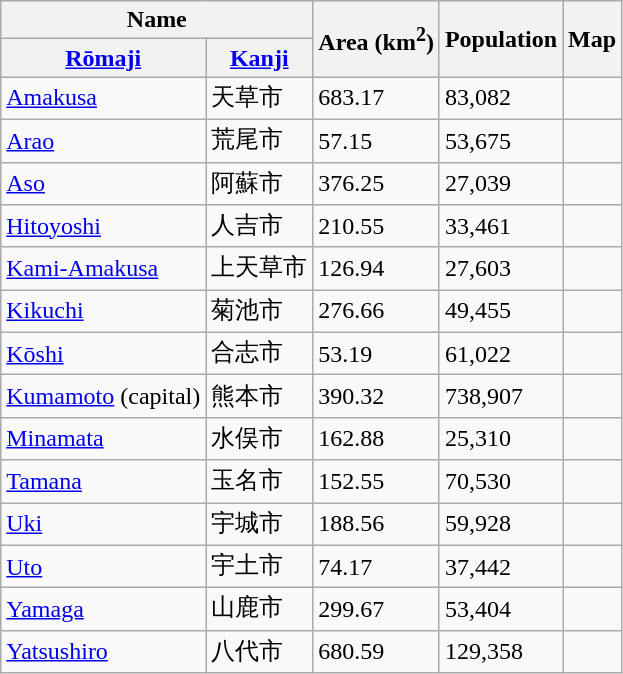<table class="wikitable sortable">
<tr>
<th colspan="2">Name</th>
<th rowspan="2">Area (km<sup>2</sup>)</th>
<th rowspan="2">Population</th>
<th rowspan="2">Map</th>
</tr>
<tr>
<th><a href='#'>Rōmaji</a></th>
<th><a href='#'>Kanji</a></th>
</tr>
<tr>
<td> <a href='#'>Amakusa</a></td>
<td>天草市</td>
<td>683.17</td>
<td>83,082</td>
<td></td>
</tr>
<tr>
<td> <a href='#'>Arao</a></td>
<td>荒尾市</td>
<td>57.15</td>
<td>53,675</td>
<td></td>
</tr>
<tr>
<td>  <a href='#'>Aso</a></td>
<td>阿蘇市</td>
<td>376.25</td>
<td>27,039</td>
<td></td>
</tr>
<tr>
<td> <a href='#'>Hitoyoshi</a></td>
<td>人吉市</td>
<td>210.55</td>
<td>33,461</td>
<td></td>
</tr>
<tr>
<td> <a href='#'>Kami-Amakusa</a></td>
<td>上天草市</td>
<td>126.94</td>
<td>27,603</td>
<td></td>
</tr>
<tr>
<td> <a href='#'>Kikuchi</a></td>
<td>菊池市</td>
<td>276.66</td>
<td>49,455</td>
<td></td>
</tr>
<tr>
<td> <a href='#'>Kōshi</a></td>
<td>合志市</td>
<td>53.19</td>
<td>61,022</td>
<td></td>
</tr>
<tr>
<td> <a href='#'>Kumamoto</a> (capital)</td>
<td>熊本市</td>
<td>390.32</td>
<td>738,907</td>
<td></td>
</tr>
<tr>
<td> <a href='#'>Minamata</a></td>
<td>水俣市</td>
<td>162.88</td>
<td>25,310</td>
<td></td>
</tr>
<tr>
<td> <a href='#'>Tamana</a></td>
<td>玉名市</td>
<td>152.55</td>
<td>70,530</td>
<td></td>
</tr>
<tr>
<td> <a href='#'>Uki</a></td>
<td>宇城市</td>
<td>188.56</td>
<td>59,928</td>
<td></td>
</tr>
<tr>
<td> <a href='#'>Uto</a></td>
<td>宇土市</td>
<td>74.17</td>
<td>37,442</td>
<td></td>
</tr>
<tr>
<td> <a href='#'>Yamaga</a></td>
<td>山鹿市</td>
<td>299.67</td>
<td>53,404</td>
<td></td>
</tr>
<tr>
<td> <a href='#'>Yatsushiro</a></td>
<td>八代市</td>
<td>680.59</td>
<td>129,358</td>
<td></td>
</tr>
</table>
